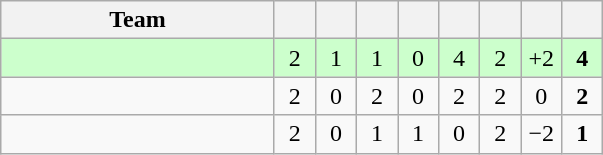<table class="wikitable" style="text-align: center;">
<tr>
<th width="175">Team</th>
<th width="20"></th>
<th width="20"></th>
<th width="20"></th>
<th width="20"></th>
<th width="20"></th>
<th width="20"></th>
<th width="20"></th>
<th width="20"></th>
</tr>
<tr bgcolor=ccffcc>
<td style="text-align:left;"></td>
<td>2</td>
<td>1</td>
<td>1</td>
<td>0</td>
<td>4</td>
<td>2</td>
<td>+2</td>
<td><strong>4</strong></td>
</tr>
<tr>
<td style="text-align:left;"></td>
<td>2</td>
<td>0</td>
<td>2</td>
<td>0</td>
<td>2</td>
<td>2</td>
<td>0</td>
<td><strong>2</strong></td>
</tr>
<tr>
<td style="text-align:left;"></td>
<td>2</td>
<td>0</td>
<td>1</td>
<td>1</td>
<td>0</td>
<td>2</td>
<td>−2</td>
<td><strong>1</strong></td>
</tr>
</table>
